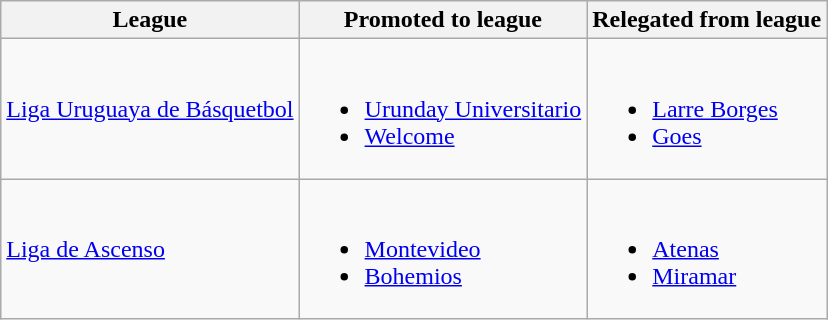<table class="wikitable">
<tr>
<th>League</th>
<th>Promoted to league </th>
<th>Relegated from league </th>
</tr>
<tr>
<td><a href='#'>Liga Uruguaya de Básquetbol</a></td>
<td><br><ul><li><a href='#'>Urunday Universitario</a> </li><li><a href='#'>Welcome</a> </li></ul></td>
<td><br><ul><li><a href='#'>Larre Borges</a> </li><li><a href='#'>Goes</a> </li></ul></td>
</tr>
<tr>
<td><a href='#'>Liga de Ascenso</a></td>
<td><br><ul><li><a href='#'>Montevideo</a> </li><li><a href='#'>Bohemios</a> </li></ul></td>
<td><br><ul><li><a href='#'>Atenas</a> </li><li><a href='#'>Miramar</a> </li></ul></td>
</tr>
</table>
